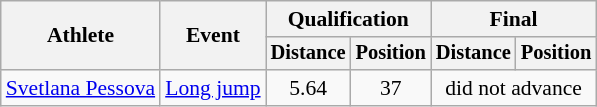<table class=wikitable style="font-size:90%">
<tr>
<th rowspan="2">Athlete</th>
<th rowspan="2">Event</th>
<th colspan="2">Qualification</th>
<th colspan="2">Final</th>
</tr>
<tr style="font-size:95%">
<th>Distance</th>
<th>Position</th>
<th>Distance</th>
<th>Position</th>
</tr>
<tr align=center>
<td align=left><a href='#'>Svetlana Pessova</a></td>
<td align=left><a href='#'>Long jump</a></td>
<td>5.64</td>
<td>37</td>
<td colspan=2>did not advance</td>
</tr>
</table>
